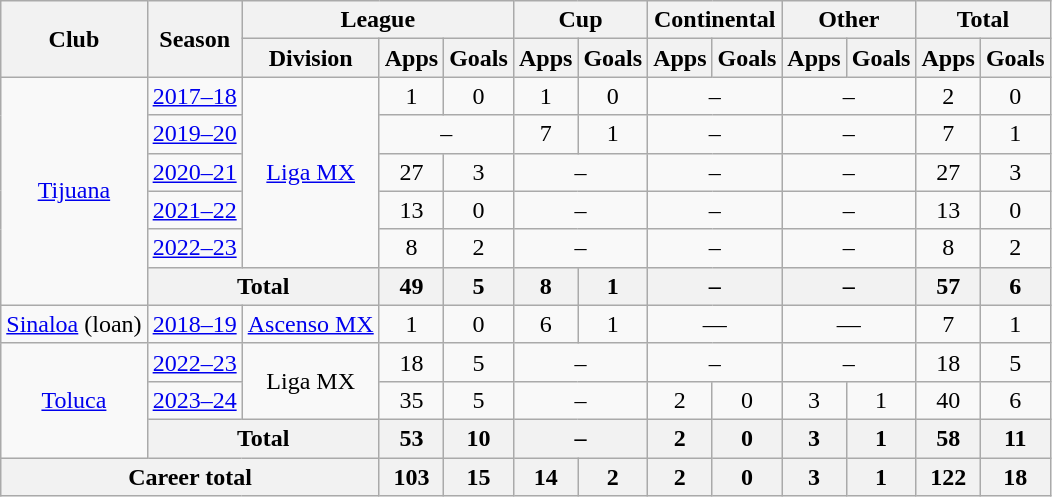<table class="wikitable" style="text-align: center">
<tr>
<th rowspan="2">Club</th>
<th rowspan="2">Season</th>
<th colspan="3">League</th>
<th colspan="2">Cup</th>
<th colspan="2">Continental</th>
<th colspan="2">Other</th>
<th colspan="2">Total</th>
</tr>
<tr>
<th>Division</th>
<th>Apps</th>
<th>Goals</th>
<th>Apps</th>
<th>Goals</th>
<th>Apps</th>
<th>Goals</th>
<th>Apps</th>
<th>Goals</th>
<th>Apps</th>
<th>Goals</th>
</tr>
<tr>
<td rowspan="6"><a href='#'>Tijuana</a></td>
<td><a href='#'>2017–18</a></td>
<td rowspan="5"><a href='#'>Liga MX</a></td>
<td>1</td>
<td>0</td>
<td>1</td>
<td>0</td>
<td colspan="2">–</td>
<td colspan=2>–</td>
<td>2</td>
<td>0</td>
</tr>
<tr>
<td><a href='#'>2019–20</a></td>
<td colspan=2>–</td>
<td>7</td>
<td>1</td>
<td colspan=2>–</td>
<td colspan=2>–</td>
<td>7</td>
<td>1</td>
</tr>
<tr>
<td><a href='#'>2020–21</a></td>
<td>27</td>
<td>3</td>
<td colspan=2>–</td>
<td colspan=2>–</td>
<td colspan=2>–</td>
<td>27</td>
<td>3</td>
</tr>
<tr>
<td><a href='#'>2021–22</a></td>
<td>13</td>
<td>0</td>
<td colspan=2>–</td>
<td colspan=2>–</td>
<td colspan=2>–</td>
<td>13</td>
<td>0</td>
</tr>
<tr>
<td><a href='#'>2022–23</a></td>
<td>8</td>
<td>2</td>
<td colspan=2>–</td>
<td colspan=2>–</td>
<td colspan=2>–</td>
<td>8</td>
<td>2</td>
</tr>
<tr>
<th colspan="2">Total</th>
<th>49</th>
<th>5</th>
<th>8</th>
<th>1</th>
<th colspan="2">–</th>
<th colspan="2">–</th>
<th>57</th>
<th>6</th>
</tr>
<tr>
<td><a href='#'>Sinaloa</a> (loan)</td>
<td><a href='#'>2018–19</a></td>
<td><a href='#'>Ascenso MX</a></td>
<td>1</td>
<td>0</td>
<td>6</td>
<td>1</td>
<td colspan=2>—</td>
<td colspan=2>—</td>
<td>7</td>
<td>1</td>
</tr>
<tr>
<td rowspan="3"><a href='#'>Toluca</a></td>
<td><a href='#'>2022–23</a></td>
<td rowspan="2">Liga MX</td>
<td>18</td>
<td>5</td>
<td colspan="2">–</td>
<td colspan="2">–</td>
<td colspan=2>–</td>
<td>18</td>
<td>5</td>
</tr>
<tr>
<td><a href='#'>2023–24</a></td>
<td>35</td>
<td>5</td>
<td colspan=2>–</td>
<td>2</td>
<td>0</td>
<td>3</td>
<td>1</td>
<td>40</td>
<td>6</td>
</tr>
<tr>
<th colspan="2">Total</th>
<th>53</th>
<th>10</th>
<th colspan="2">–</th>
<th>2</th>
<th>0</th>
<th>3</th>
<th>1</th>
<th>58</th>
<th>11</th>
</tr>
<tr>
<th colspan="3">Career total</th>
<th>103</th>
<th>15</th>
<th>14</th>
<th>2</th>
<th>2</th>
<th>0</th>
<th>3</th>
<th>1</th>
<th>122</th>
<th>18</th>
</tr>
</table>
